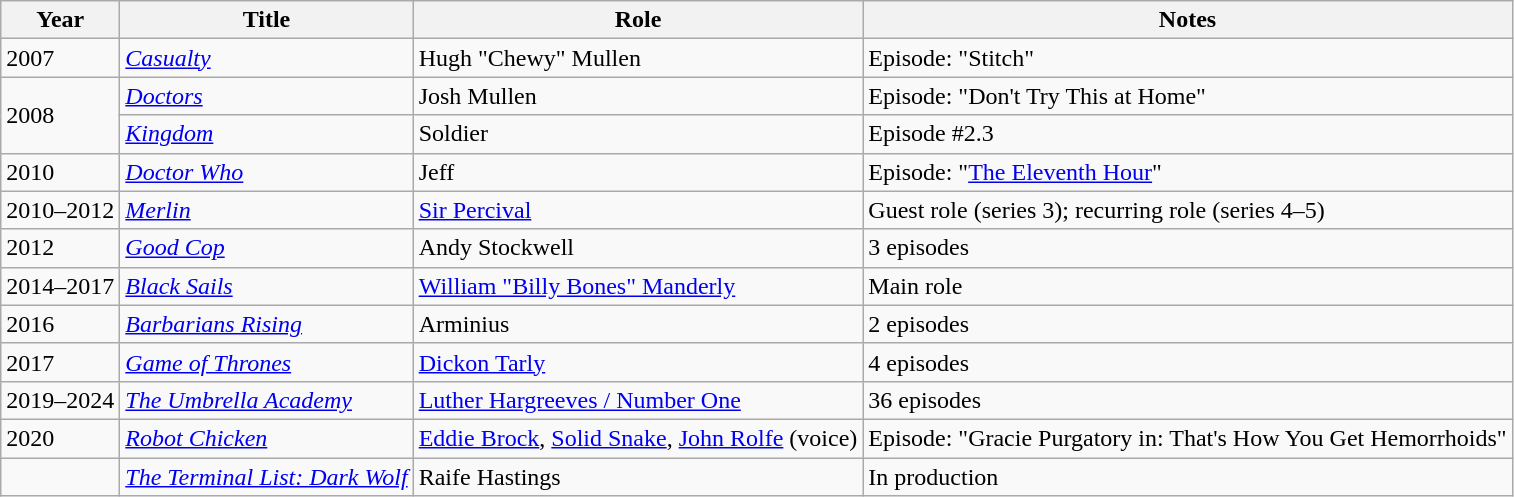<table class="wikitable sortable">
<tr>
<th>Year</th>
<th>Title</th>
<th>Role</th>
<th class="unsortable">Notes</th>
</tr>
<tr>
<td>2007</td>
<td><em><a href='#'>Casualty</a></em></td>
<td>Hugh "Chewy" Mullen</td>
<td>Episode: "Stitch"</td>
</tr>
<tr>
<td rowspan="2">2008</td>
<td><em><a href='#'>Doctors</a></em></td>
<td>Josh Mullen</td>
<td>Episode: "Don't Try This at Home"</td>
</tr>
<tr>
<td><em><a href='#'>Kingdom</a></em></td>
<td>Soldier</td>
<td>Episode #2.3</td>
</tr>
<tr>
<td>2010</td>
<td><em><a href='#'>Doctor Who</a></em></td>
<td>Jeff</td>
<td>Episode: "<a href='#'>The Eleventh Hour</a>"</td>
</tr>
<tr>
<td>2010–2012</td>
<td><em><a href='#'>Merlin</a></em></td>
<td><a href='#'>Sir Percival</a></td>
<td>Guest role (series 3); recurring role (series 4–5)</td>
</tr>
<tr>
<td>2012</td>
<td><em><a href='#'>Good Cop</a></em></td>
<td>Andy Stockwell</td>
<td>3 episodes</td>
</tr>
<tr>
<td>2014–2017</td>
<td><em><a href='#'>Black Sails</a></em></td>
<td><a href='#'>William "Billy Bones" Manderly</a></td>
<td>Main role</td>
</tr>
<tr>
<td>2016</td>
<td><em><a href='#'>Barbarians Rising</a></em></td>
<td>Arminius</td>
<td>2 episodes</td>
</tr>
<tr>
<td>2017</td>
<td><em><a href='#'>Game of Thrones</a></em></td>
<td><a href='#'>Dickon Tarly</a></td>
<td>4 episodes</td>
</tr>
<tr>
<td>2019–2024</td>
<td><em><a href='#'>The Umbrella Academy</a></em></td>
<td><a href='#'>Luther Hargreeves / Number One</a></td>
<td>36 episodes</td>
</tr>
<tr>
<td>2020</td>
<td><em><a href='#'>Robot Chicken</a></em></td>
<td><a href='#'>Eddie Brock</a>, <a href='#'>Solid Snake</a>, <a href='#'>John Rolfe</a> (voice)</td>
<td>Episode: "Gracie Purgatory in: That's How You Get Hemorrhoids"</td>
</tr>
<tr>
<td></td>
<td><em><a href='#'>The Terminal List: Dark Wolf</a></em></td>
<td>Raife Hastings</td>
<td>In production</td>
</tr>
</table>
